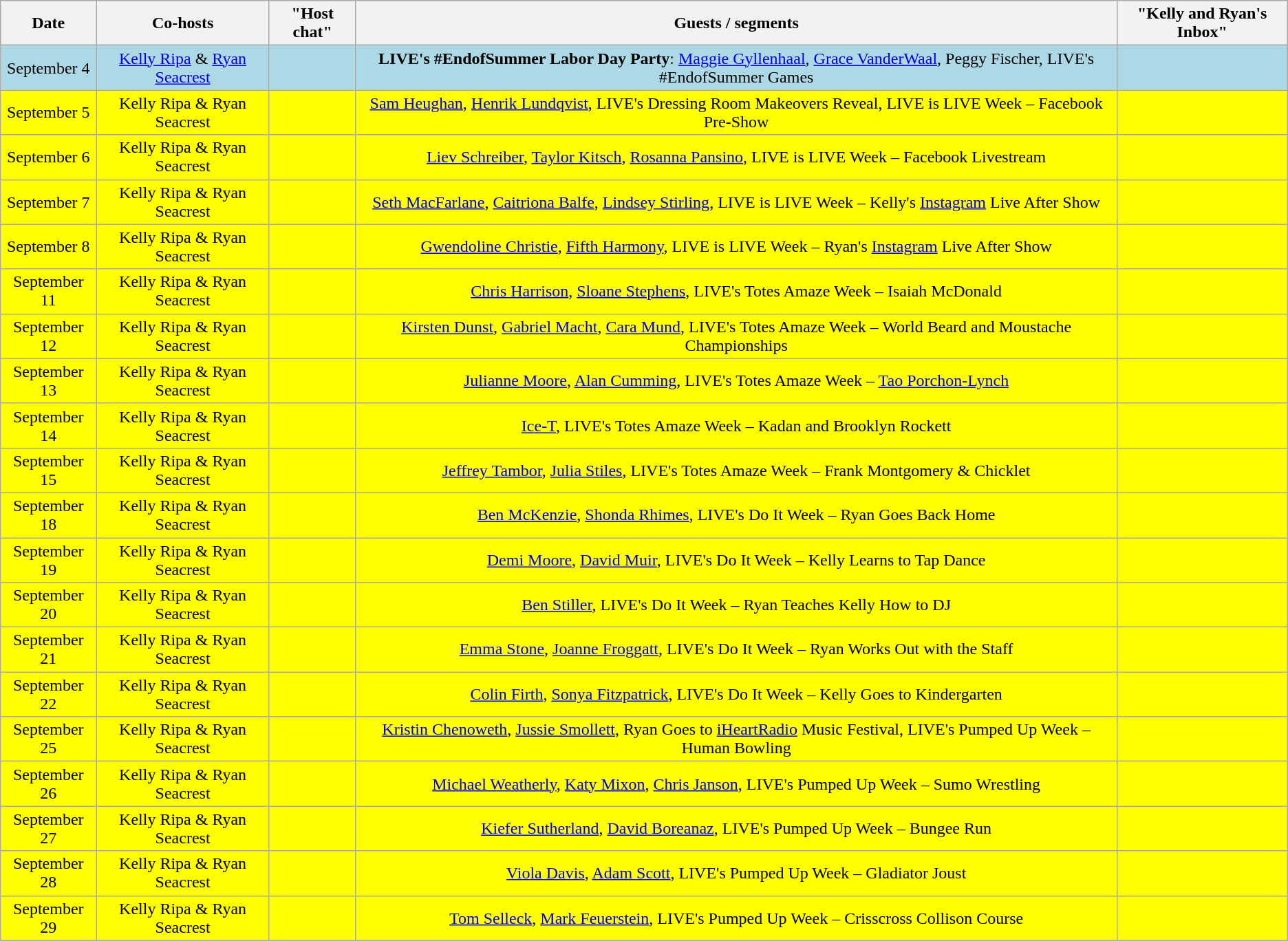<table class="wikitable sortable" style="text-align:center;">
<tr>
<th>Date</th>
<th>Co-hosts</th>
<th>"Host chat"</th>
<th>Guests / segments</th>
<th>"Kelly and Ryan's Inbox"</th>
</tr>
<tr style="background:lightblue;">
<td>September 4</td>
<td><a href='#'>Kelly Ripa</a> & <a href='#'>Ryan Seacrest</a></td>
<td></td>
<td><strong>LIVE's #EndofSummer Labor Day Party</strong>: <a href='#'>Maggie Gyllenhaal</a>, <a href='#'>Grace VanderWaal</a>, Peggy Fischer, LIVE's #EndofSummer Games</td>
<td></td>
</tr>
<tr style="background:yellow;">
<td>September 5</td>
<td>Kelly Ripa & Ryan Seacrest</td>
<td></td>
<td><a href='#'>Sam Heughan</a>, <a href='#'>Henrik Lundqvist</a>, LIVE's Dressing Room Makeovers Reveal, LIVE is LIVE Week – Facebook Pre-Show</td>
<td></td>
</tr>
<tr style="background:yellow;">
<td>September 6</td>
<td>Kelly Ripa & Ryan Seacrest</td>
<td></td>
<td><a href='#'>Liev Schreiber</a>, <a href='#'>Taylor Kitsch</a>, <a href='#'>Rosanna Pansino</a>, LIVE is LIVE Week – Facebook Livestream</td>
<td></td>
</tr>
<tr style="background:yellow;">
<td>September 7</td>
<td>Kelly Ripa & Ryan Seacrest</td>
<td></td>
<td><a href='#'>Seth MacFarlane</a>, <a href='#'>Caitriona Balfe</a>, <a href='#'>Lindsey Stirling</a>, LIVE is LIVE Week – Kelly's <a href='#'>Instagram</a> Live After Show</td>
<td></td>
</tr>
<tr style="background:yellow;">
<td>September 8</td>
<td>Kelly Ripa & Ryan Seacrest</td>
<td></td>
<td><a href='#'>Gwendoline Christie</a>, <a href='#'>Fifth Harmony</a>, LIVE is LIVE Week – Ryan's <a href='#'>Instagram</a> Live After Show</td>
<td></td>
</tr>
<tr style="background:yellow;">
<td>September 11</td>
<td>Kelly Ripa & Ryan Seacrest</td>
<td></td>
<td><a href='#'>Chris Harrison</a>, <a href='#'>Sloane Stephens</a>, LIVE's Totes Amaze Week – Isaiah McDonald</td>
<td></td>
</tr>
<tr style="background:yellow;">
<td>September 12</td>
<td>Kelly Ripa & Ryan Seacrest</td>
<td></td>
<td><a href='#'>Kirsten Dunst</a>, <a href='#'>Gabriel Macht</a>, <a href='#'>Cara Mund</a>, LIVE's Totes Amaze Week – World Beard and Moustache Championships</td>
<td></td>
</tr>
<tr style="background:yellow;">
<td>September 13</td>
<td>Kelly Ripa & Ryan Seacrest</td>
<td></td>
<td><a href='#'>Julianne Moore</a>, <a href='#'>Alan Cumming</a>, LIVE's Totes Amaze Week – <a href='#'>Tao Porchon-Lynch</a></td>
<td></td>
</tr>
<tr style="background:yellow;">
<td>September 14</td>
<td>Kelly Ripa & Ryan Seacrest</td>
<td></td>
<td><a href='#'>Ice-T</a>, LIVE's Totes Amaze Week – Kadan and Brooklyn Rockett</td>
<td></td>
</tr>
<tr style="background:yellow;">
<td>September 15</td>
<td>Kelly Ripa & Ryan Seacrest</td>
<td></td>
<td><a href='#'>Jeffrey Tambor</a>, <a href='#'>Julia Stiles</a>, LIVE's Totes Amaze Week – Frank Montgomery & Chicklet</td>
<td></td>
</tr>
<tr style="background:yellow;">
<td>September 18</td>
<td>Kelly Ripa & Ryan Seacrest</td>
<td></td>
<td><a href='#'>Ben McKenzie</a>, <a href='#'>Shonda Rhimes</a>, LIVE's Do It Week – Ryan Goes Back Home</td>
<td></td>
</tr>
<tr style="background:yellow;">
<td>September 19</td>
<td>Kelly Ripa & Ryan Seacrest</td>
<td></td>
<td><a href='#'>Demi Moore</a>, <a href='#'>David Muir</a>, LIVE's Do It Week – Kelly Learns to Tap Dance</td>
<td></td>
</tr>
<tr style="background:yellow;">
<td>September 20</td>
<td>Kelly Ripa & Ryan Seacrest</td>
<td></td>
<td><a href='#'>Ben Stiller</a>, LIVE's Do It Week – Ryan Teaches Kelly How to DJ</td>
<td></td>
</tr>
<tr style="background:yellow;">
<td>September 21</td>
<td>Kelly Ripa & Ryan Seacrest</td>
<td></td>
<td><a href='#'>Emma Stone</a>, <a href='#'>Joanne Froggatt</a>, LIVE's Do It Week – Ryan Works Out with the Staff</td>
<td></td>
</tr>
<tr style="background:yellow;">
<td>September 22</td>
<td>Kelly Ripa & Ryan Seacrest</td>
<td></td>
<td><a href='#'>Colin Firth</a>, <a href='#'>Sonya Fitzpatrick</a>, LIVE's Do It Week – Kelly Goes to Kindergarten</td>
<td></td>
</tr>
<tr style="background:yellow;">
<td>September 25</td>
<td>Kelly Ripa & Ryan Seacrest</td>
<td></td>
<td><a href='#'>Kristin Chenoweth</a>, <a href='#'>Jussie Smollett</a>, Ryan Goes to <a href='#'>iHeartRadio</a> Music Festival, LIVE's Pumped Up Week – Human Bowling</td>
<td></td>
</tr>
<tr style="background:yellow;">
<td>September 26</td>
<td>Kelly Ripa & Ryan Seacrest</td>
<td></td>
<td><a href='#'>Michael Weatherly</a>, <a href='#'>Katy Mixon</a>, <a href='#'>Chris Janson</a>, LIVE's Pumped Up Week – Sumo Wrestling</td>
<td></td>
</tr>
<tr style="background:yellow;">
<td>September 27</td>
<td>Kelly Ripa & Ryan Seacrest</td>
<td></td>
<td><a href='#'>Kiefer Sutherland</a>, <a href='#'>David Boreanaz</a>, LIVE's Pumped Up Week – Bungee Run</td>
<td></td>
</tr>
<tr style="background:yellow;">
<td>September 28</td>
<td>Kelly Ripa & Ryan Seacrest</td>
<td></td>
<td><a href='#'>Viola Davis</a>, <a href='#'>Adam Scott</a>, LIVE's Pumped Up Week – Gladiator Joust</td>
<td></td>
</tr>
<tr style="background:yellow;">
<td>September 29</td>
<td>Kelly Ripa & Ryan Seacrest</td>
<td></td>
<td><a href='#'>Tom Selleck</a>, <a href='#'>Mark Feuerstein</a>, LIVE's Pumped Up Week – Crisscross Collison Course</td>
<td></td>
</tr>
</table>
